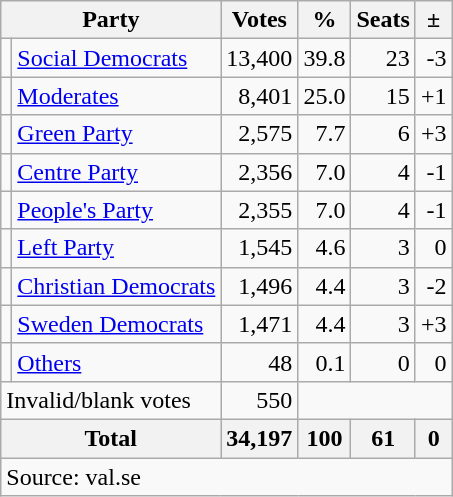<table class=wikitable style=text-align:right>
<tr>
<th colspan=2>Party</th>
<th>Votes</th>
<th>%</th>
<th>Seats</th>
<th>±</th>
</tr>
<tr>
<td bgcolor=></td>
<td align=left><a href='#'>Social Democrats</a></td>
<td>13,400</td>
<td>39.8</td>
<td>23</td>
<td>-3</td>
</tr>
<tr>
<td bgcolor=></td>
<td align=left><a href='#'>Moderates</a></td>
<td>8,401</td>
<td>25.0</td>
<td>15</td>
<td>+1</td>
</tr>
<tr>
<td bgcolor=></td>
<td align=left><a href='#'>Green Party</a></td>
<td>2,575</td>
<td>7.7</td>
<td>6</td>
<td>+3</td>
</tr>
<tr>
<td bgcolor=></td>
<td align=left><a href='#'>Centre Party</a></td>
<td>2,356</td>
<td>7.0</td>
<td>4</td>
<td>-1</td>
</tr>
<tr>
<td bgcolor=></td>
<td align=left><a href='#'>People's Party</a></td>
<td>2,355</td>
<td>7.0</td>
<td>4</td>
<td>-1</td>
</tr>
<tr>
<td bgcolor=></td>
<td align=left><a href='#'>Left Party</a></td>
<td>1,545</td>
<td>4.6</td>
<td>3</td>
<td>0</td>
</tr>
<tr>
<td bgcolor=></td>
<td align=left><a href='#'>Christian Democrats</a></td>
<td>1,496</td>
<td>4.4</td>
<td>3</td>
<td>-2</td>
</tr>
<tr>
<td bgcolor=></td>
<td align=left><a href='#'>Sweden Democrats</a></td>
<td>1,471</td>
<td>4.4</td>
<td>3</td>
<td>+3</td>
</tr>
<tr>
<td></td>
<td align=left><a href='#'>Others</a></td>
<td>48</td>
<td>0.1</td>
<td>0</td>
<td>0</td>
</tr>
<tr>
<td align=left colspan=2>Invalid/blank votes</td>
<td>550</td>
<td colspan=3></td>
</tr>
<tr>
<th align=left colspan=2>Total</th>
<th>34,197</th>
<th>100</th>
<th>61</th>
<th>0</th>
</tr>
<tr>
<td align=left colspan=6>Source: val.se </td>
</tr>
</table>
